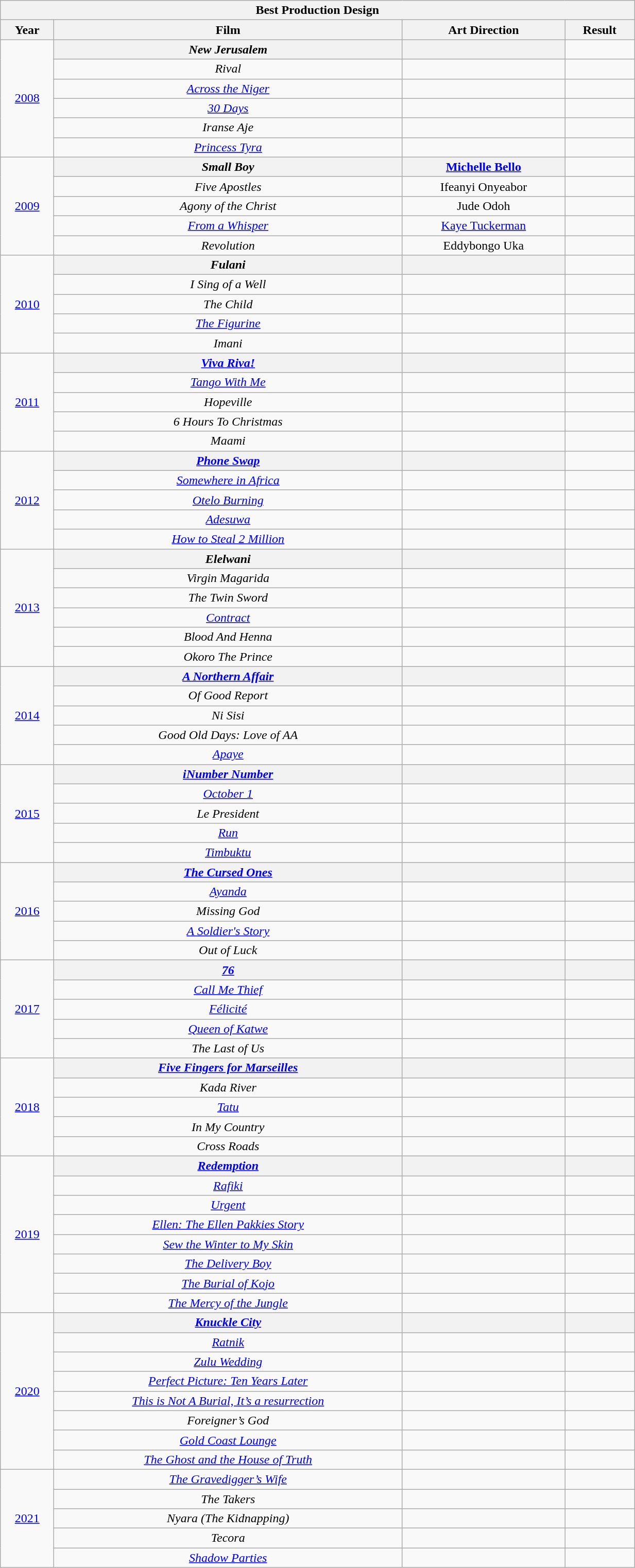<table class=wikitable style="text-align:center" width="65%">
<tr>
<th colspan="4">Best Production Design</th>
</tr>
<tr>
<th>Year</th>
<th>Film</th>
<th>Art Direction</th>
<th>Result</th>
</tr>
<tr>
<td rowspan="6"><a href='#'>2008</a></td>
<th><em>New Jerusalem</em></th>
<th></th>
<td></td>
</tr>
<tr>
<td><em>Rival</em></td>
<td></td>
<td></td>
</tr>
<tr>
<td><em><a href='#'>Across the Niger</a></em></td>
<td></td>
<td></td>
</tr>
<tr>
<td><em><a href='#'>30 Days</a></em></td>
<td></td>
<td></td>
</tr>
<tr>
<td><em>Iranse Aje</em></td>
<td></td>
<td></td>
</tr>
<tr>
<td><em><a href='#'>Princess Tyra</a></em></td>
<td></td>
<td></td>
</tr>
<tr>
<td rowspan="5"><a href='#'>2009</a></td>
<th><em>Small Boy</em></th>
<th><a href='#'>Michelle Bello</a></th>
<td></td>
</tr>
<tr>
<td><em>Five Apostles</em></td>
<td>Ifeanyi Onyeabor</td>
<td></td>
</tr>
<tr>
<td><em>Agony of the Christ</em></td>
<td>Jude Odoh</td>
<td></td>
</tr>
<tr>
<td><em><a href='#'>From a Whisper</a></em></td>
<td><a href='#'>Kaye Tuckerman</a></td>
<td></td>
</tr>
<tr>
<td><em>Revolution</em></td>
<td>Eddybongo Uka</td>
<td></td>
</tr>
<tr>
<td rowspan="5"><a href='#'>2010</a></td>
<th><em>Fulani</em></th>
<th></th>
<td></td>
</tr>
<tr>
<td><em>I Sing of a Well</em></td>
<td></td>
<td></td>
</tr>
<tr>
<td><em>The Child</em></td>
<td></td>
<td></td>
</tr>
<tr>
<td><em><a href='#'>The Figurine</a></em></td>
<td></td>
<td></td>
</tr>
<tr>
<td><em>Imani</em></td>
<td></td>
<td></td>
</tr>
<tr>
<td rowspan="5"><a href='#'>2011</a></td>
<th><em><a href='#'>Viva Riva!</a></em></th>
<th></th>
<td></td>
</tr>
<tr>
<td><em><a href='#'>Tango With Me</a></em></td>
<td></td>
<td></td>
</tr>
<tr>
<td><em>Hopeville</em></td>
<td></td>
<td></td>
</tr>
<tr>
<td><em>6 Hours To Christmas</em></td>
<td></td>
<td></td>
</tr>
<tr>
<td><em>Maami</em></td>
<td></td>
<td></td>
</tr>
<tr>
<td rowspan="5"><a href='#'>2012</a></td>
<th><em><a href='#'>Phone Swap</a></em></th>
<th></th>
<td></td>
</tr>
<tr>
<td><em><a href='#'>Somewhere in Africa</a></em></td>
<td></td>
<td></td>
</tr>
<tr>
<td><em><a href='#'>Otelo Burning</a></em></td>
<td></td>
<td></td>
</tr>
<tr>
<td><em><a href='#'>Adesuwa</a></em></td>
<td></td>
<td></td>
</tr>
<tr>
<td><em><a href='#'>How to Steal 2 Million</a></em></td>
<td></td>
<td></td>
</tr>
<tr>
<td rowspan="6"><a href='#'>2013</a></td>
<th><em>Elelwani</em></th>
<th></th>
<td></td>
</tr>
<tr>
<td><em>Virgin Magarida</em></td>
<td></td>
<td></td>
</tr>
<tr>
<td><em>The Twin Sword</em></td>
<td></td>
<td></td>
</tr>
<tr>
<td><em><a href='#'>Contract</a></em></td>
<td></td>
<td></td>
</tr>
<tr>
<td><em>Blood And Henna</em></td>
<td></td>
<td></td>
</tr>
<tr>
<td><em>Okoro The Prince</em></td>
<td></td>
<td></td>
</tr>
<tr>
<td rowspan="5"><a href='#'>2014</a></td>
<th><em><a href='#'>A Northern Affair</a></em></th>
<th></th>
<td></td>
</tr>
<tr>
<td><em>Of Good Report</em></td>
<td></td>
<td></td>
</tr>
<tr>
<td><em>Ni Sisi</em></td>
<td></td>
<td></td>
</tr>
<tr>
<td><em>Good Old Days: Love of AA</em></td>
<td></td>
<td></td>
</tr>
<tr>
<td><em><a href='#'>Apaye</a></em></td>
<td></td>
<td></td>
</tr>
<tr>
<td rowspan="5"><a href='#'>2015</a></td>
<th><strong><em><a href='#'>iNumber Number</a></em></strong></th>
<th></th>
<th></th>
</tr>
<tr>
<td><em><a href='#'>October 1</a></em></td>
<td></td>
<td></td>
</tr>
<tr>
<td><em>Le President</em></td>
<td></td>
<td></td>
</tr>
<tr>
<td><em><a href='#'>Run</a></em></td>
<td></td>
<td></td>
</tr>
<tr>
<td><em><a href='#'>Timbuktu</a></em></td>
<td></td>
<td></td>
</tr>
<tr>
<td rowspan="5"><a href='#'>2016</a></td>
<th><strong><em><a href='#'>The Cursed Ones</a></em></strong></th>
<th></th>
<th></th>
</tr>
<tr>
<td><em><a href='#'>Ayanda</a></em></td>
<td></td>
<td></td>
</tr>
<tr>
<td><em>Missing God</em></td>
<td></td>
<td></td>
</tr>
<tr>
<td><em><a href='#'>A Soldier's Story</a></em></td>
<td></td>
<td></td>
</tr>
<tr>
<td><em>Out of Luck</em></td>
<td></td>
<td></td>
</tr>
<tr>
<td rowspan="5"><a href='#'>2017</a></td>
<th><strong><em><a href='#'>76</a></em></strong></th>
<th></th>
<th></th>
</tr>
<tr>
<td><em><a href='#'>Call Me Thief</a></em></td>
<td></td>
<td></td>
</tr>
<tr>
<td><a href='#'><em>Félicité</em></a></td>
<td></td>
<td></td>
</tr>
<tr>
<td><em><a href='#'>Queen of Katwe</a></em></td>
<td></td>
<td></td>
</tr>
<tr>
<td><em>The Last of Us</em></td>
<td></td>
<td></td>
</tr>
<tr>
<td rowspan="5"><a href='#'>2018</a></td>
<th><strong><em><a href='#'>Five Fingers for Marseilles</a></em></strong></th>
<th></th>
<th></th>
</tr>
<tr>
<td><em>Kada River</em></td>
<td></td>
<td></td>
</tr>
<tr>
<td><em><a href='#'>Tatu</a></em></td>
<td></td>
<td></td>
</tr>
<tr>
<td><em>In My Country</em></td>
<td></td>
<td></td>
</tr>
<tr>
<td><em>Cross Roads</em></td>
<td></td>
<td></td>
</tr>
<tr>
<td rowspan="8"><a href='#'>2019</a></td>
<th><strong><em><a href='#'>Redemption</a></em></strong></th>
<th></th>
<th></th>
</tr>
<tr>
<td><em><a href='#'>Rafiki</a></em></td>
<td></td>
<td></td>
</tr>
<tr>
<td><em><a href='#'>Urgent</a></em></td>
<td></td>
<td></td>
</tr>
<tr>
<td><em><a href='#'>Ellen: The Ellen Pakkies Story</a></em></td>
<td></td>
<td></td>
</tr>
<tr>
<td><em><a href='#'>Sew the Winter to My Skin</a></em></td>
<td></td>
<td></td>
</tr>
<tr>
<td><em><a href='#'>The Delivery Boy</a></em></td>
<td></td>
<td></td>
</tr>
<tr>
<td><em><a href='#'>The Burial of Kojo</a></em></td>
<td></td>
<td></td>
</tr>
<tr>
<td><em><a href='#'>The Mercy of the Jungle</a></em></td>
<td></td>
<td></td>
</tr>
<tr>
<td rowspan="8"><a href='#'>2020</a></td>
<th><strong><em><a href='#'>Knuckle City</a></em></strong></th>
<th></th>
<th></th>
</tr>
<tr>
<td><em><a href='#'>Ratnik</a></em></td>
<td></td>
<td></td>
</tr>
<tr>
<td><em><a href='#'>Zulu Wedding</a></em></td>
<td></td>
<td></td>
</tr>
<tr>
<td><em><a href='#'>Perfect Picture: Ten Years Later</a></em></td>
<td></td>
<td></td>
</tr>
<tr>
<td><em><a href='#'>This is Not A Burial, It’s a resurrection</a></em></td>
<td></td>
<td></td>
</tr>
<tr>
<td><em>Foreigner’s God</em></td>
<td></td>
<td></td>
</tr>
<tr>
<td><em><a href='#'>Gold Coast Lounge</a></em></td>
<td></td>
<td></td>
</tr>
<tr>
<td><em><a href='#'>The Ghost and the House of Truth</a></em></td>
<td></td>
<td></td>
</tr>
<tr>
<td rowspan="5"><a href='#'>2021</a></td>
<td><em><a href='#'>The Gravedigger’s Wife</a></em></td>
<td></td>
<td></td>
</tr>
<tr>
<td><em>The Takers</em></td>
<td></td>
<td></td>
</tr>
<tr>
<td><em>Nyara (The Kidnapping)</em></td>
<td></td>
<td></td>
</tr>
<tr>
<td><em>Tecora</em></td>
<td></td>
<td></td>
</tr>
<tr>
<td><em><a href='#'>Shadow Parties</a></em></td>
<td></td>
<td></td>
</tr>
</table>
